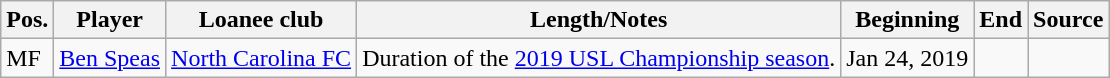<table class="wikitable sortable" style="text-align: left">
<tr>
<th><strong>Pos.</strong></th>
<th><strong>Player</strong></th>
<th><strong>Loanee club</strong></th>
<th><strong>Length/Notes</strong></th>
<th><strong>Beginning</strong></th>
<th><strong>End</strong></th>
<th><strong>Source</strong></th>
</tr>
<tr>
<td>MF</td>
<td> <a href='#'>Ben Speas</a></td>
<td> <a href='#'>North Carolina FC</a></td>
<td>Duration of the <a href='#'>2019 USL Championship season</a>.</td>
<td>Jan 24, 2019</td>
<td></td>
<td align=center></td>
</tr>
</table>
